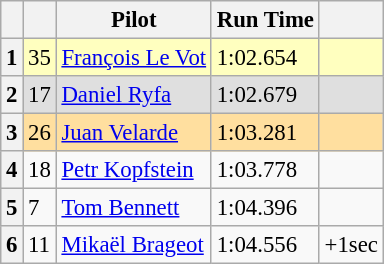<table class="wikitable" style="font-size: 95%;">
<tr>
<th></th>
<th></th>
<th>Pilot</th>
<th>Run Time</th>
<th></th>
</tr>
<tr>
<th>1</th>
<td style="background:#ffffbf;">35</td>
<td style="background:#ffffbf;"> <a href='#'>François Le Vot</a></td>
<td style="background:#ffffbf;">1:02.654</td>
<td style="background:#ffffbf;"></td>
</tr>
<tr>
<th>2</th>
<td style="background:#dfdfdf;">17</td>
<td style="background:#dfdfdf;"> <a href='#'>Daniel Ryfa</a></td>
<td style="background:#dfdfdf;">1:02.679</td>
<td style="background:#dfdfdf;"></td>
</tr>
<tr>
<th>3</th>
<td style="background:#ffdf9f;">26</td>
<td style="background:#ffdf9f;"> <a href='#'>Juan Velarde</a></td>
<td style="background:#ffdf9f;">1:03.281</td>
<td style="background:#ffdf9f;"></td>
</tr>
<tr>
<th>4</th>
<td>18</td>
<td> <a href='#'>Petr Kopfstein</a></td>
<td>1:03.778</td>
<td></td>
</tr>
<tr>
<th>5</th>
<td>7</td>
<td> <a href='#'>Tom Bennett</a></td>
<td>1:04.396</td>
<td></td>
</tr>
<tr>
<th>6</th>
<td>11</td>
<td> <a href='#'>Mikaël Brageot</a></td>
<td>1:04.556</td>
<td>+1sec</td>
</tr>
</table>
